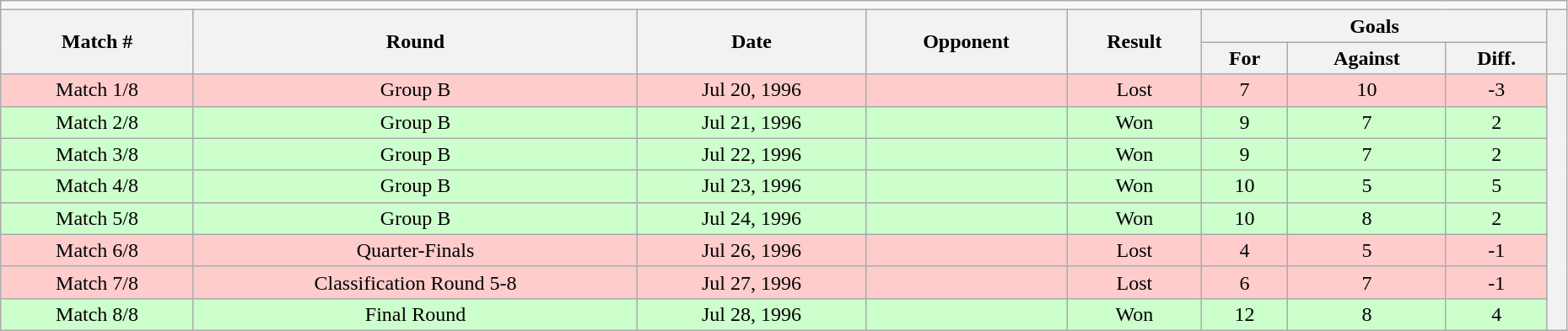<table class="wikitable" style="text-align: center; width: 98%; font-size: 100%; margin-left: 1em;">
<tr>
<td colspan="10"></td>
</tr>
<tr>
<th rowspan="2">Match #</th>
<th rowspan="2">Round</th>
<th rowspan="2">Date</th>
<th rowspan="2">Opponent</th>
<th rowspan="2">Result</th>
<th colspan="3">Goals</th>
<th rowspan="2"></th>
</tr>
<tr>
<th>For</th>
<th>Against</th>
<th>Diff.</th>
</tr>
<tr style="background: #fcc;">
<td>Match 1/8</td>
<td>Group B</td>
<td>Jul 20, 1996</td>
<td></td>
<td>Lost</td>
<td>7</td>
<td>10</td>
<td>-3</td>
<td rowspan="8" style="background: #f2f2f2;"></td>
</tr>
<tr style="background: #cfc;">
<td>Match 2/8</td>
<td>Group B</td>
<td>Jul 21, 1996</td>
<td></td>
<td>Won</td>
<td>9</td>
<td>7</td>
<td>2</td>
</tr>
<tr style="background: #cfc;">
<td>Match 3/8</td>
<td>Group B</td>
<td>Jul 22, 1996</td>
<td></td>
<td>Won</td>
<td>9</td>
<td>7</td>
<td>2</td>
</tr>
<tr style="background: #cfc;">
<td>Match 4/8</td>
<td>Group B</td>
<td>Jul 23, 1996</td>
<td></td>
<td>Won</td>
<td>10</td>
<td>5</td>
<td>5</td>
</tr>
<tr style="background: #cfc;">
<td>Match 5/8</td>
<td>Group B</td>
<td>Jul 24, 1996</td>
<td></td>
<td>Won</td>
<td>10</td>
<td>8</td>
<td>2</td>
</tr>
<tr style="background: #fcc;">
<td>Match 6/8</td>
<td>Quarter-Finals</td>
<td>Jul 26, 1996</td>
<td></td>
<td>Lost</td>
<td>4</td>
<td>5</td>
<td>-1</td>
</tr>
<tr style="background: #fcc;">
<td>Match 7/8</td>
<td>Classification Round 5-8</td>
<td>Jul 27, 1996</td>
<td></td>
<td>Lost</td>
<td>6</td>
<td>7</td>
<td>-1</td>
</tr>
<tr style="background: #cfc;">
<td>Match 8/8</td>
<td>Final Round</td>
<td>Jul 28, 1996</td>
<td></td>
<td>Won</td>
<td>12</td>
<td>8</td>
<td>4</td>
</tr>
</table>
